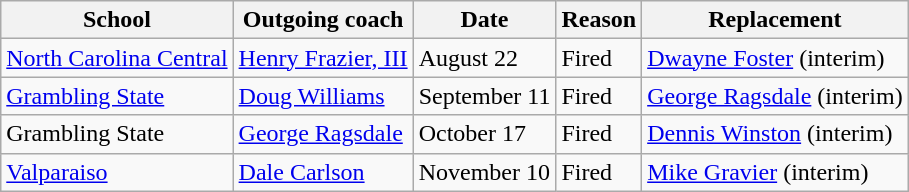<table class="wikitable">
<tr>
<th>School</th>
<th>Outgoing coach</th>
<th>Date</th>
<th>Reason</th>
<th>Replacement</th>
</tr>
<tr>
<td><a href='#'>North Carolina Central</a></td>
<td><a href='#'>Henry Frazier, III</a></td>
<td>August 22</td>
<td>Fired</td>
<td><a href='#'>Dwayne Foster</a> (interim)</td>
</tr>
<tr>
<td><a href='#'>Grambling State</a></td>
<td><a href='#'>Doug Williams</a></td>
<td>September 11</td>
<td>Fired</td>
<td><a href='#'>George Ragsdale</a> (interim)</td>
</tr>
<tr>
<td>Grambling State</td>
<td><a href='#'>George Ragsdale</a></td>
<td>October 17</td>
<td>Fired</td>
<td><a href='#'>Dennis Winston</a> (interim)</td>
</tr>
<tr>
<td><a href='#'>Valparaiso</a></td>
<td><a href='#'>Dale Carlson</a></td>
<td>November 10</td>
<td>Fired</td>
<td><a href='#'>Mike Gravier</a> (interim)</td>
</tr>
</table>
